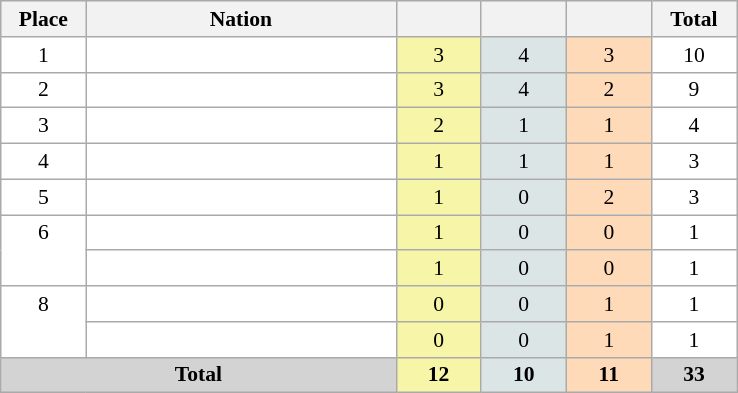<table class=wikitable style="border:1px solid #AAAAAA;font-size:90%">
<tr bgcolor="#EFEFEF">
<th width=50>Place</th>
<th width=200>Nation</th>
<th width=50></th>
<th width=50></th>
<th width=50></th>
<th width=50>Total</th>
</tr>
<tr align="center" valign="top" bgcolor="#FFFFFF">
<td>1</td>
<td align="left"></td>
<td style="background:#F7F6A8;">3</td>
<td style="background:#DCE5E5;">4</td>
<td style="background:#FFDAB9;">3</td>
<td>10</td>
</tr>
<tr align="center" valign="top" bgcolor="#FFFFFF">
<td>2</td>
<td align="left"></td>
<td style="background:#F7F6A8;">3</td>
<td style="background:#DCE5E5;">4</td>
<td style="background:#FFDAB9;">2</td>
<td>9</td>
</tr>
<tr align="center" valign="top" bgcolor="#FFFFFF">
<td>3</td>
<td align="left"></td>
<td style="background:#F7F6A8;">2</td>
<td style="background:#DCE5E5;">1</td>
<td style="background:#FFDAB9;">1</td>
<td>4</td>
</tr>
<tr align="center" valign="top" bgcolor="#FFFFFF">
<td>4</td>
<td align="left"></td>
<td style="background:#F7F6A8;">1</td>
<td style="background:#DCE5E5;">1</td>
<td style="background:#FFDAB9;">1</td>
<td>3</td>
</tr>
<tr align="center" valign="top" bgcolor="#FFFFFF">
<td>5</td>
<td align="left"></td>
<td style="background:#F7F6A8;">1</td>
<td style="background:#DCE5E5;">0</td>
<td style="background:#FFDAB9;">2</td>
<td>3</td>
</tr>
<tr align="center" valign="top" bgcolor="#FFFFFF">
<td rowspan="2" valign="center">6</td>
<td align="left"></td>
<td style="background:#F7F6A8;">1</td>
<td style="background:#DCE5E5;">0</td>
<td style="background:#FFDAB9;">0</td>
<td>1</td>
</tr>
<tr align="center" valign="top" bgcolor="#FFFFFF">
<td align="left"></td>
<td style="background:#F7F6A8;">1</td>
<td style="background:#DCE5E5;">0</td>
<td style="background:#FFDAB9;">0</td>
<td>1</td>
</tr>
<tr align="center" valign="top" bgcolor="#FFFFFF">
<td rowspan="2" valign="center">8</td>
<td align="left"></td>
<td style="background:#F7F6A8;">0</td>
<td style="background:#DCE5E5;">0</td>
<td style="background:#FFDAB9;">1</td>
<td>1</td>
</tr>
<tr align="center" valign="top" bgcolor="#FFFFFF">
<td align="left"></td>
<td style="background:#F7F6A8;">0</td>
<td style="background:#DCE5E5;">0</td>
<td style="background:#FFDAB9;">1</td>
<td>1</td>
</tr>
<tr align="center">
<td colspan="2" bgcolor=D3D3D3><strong>Total</strong></td>
<td style="background:#F7F6A8;"><strong>12</strong></td>
<td style="background:#DCE5E5;"><strong>10</strong></td>
<td style="background:#FFDAB9;"><strong>11</strong></td>
<td bgcolor=D3D3D3><strong>33</strong></td>
</tr>
</table>
